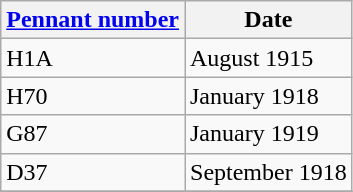<table class="wikitable" style="text-align:left">
<tr>
<th><a href='#'>Pennant number</a></th>
<th>Date</th>
</tr>
<tr>
<td>H1A</td>
<td>August 1915</td>
</tr>
<tr>
<td>H70</td>
<td>January 1918</td>
</tr>
<tr>
<td>G87</td>
<td>January 1919</td>
</tr>
<tr>
<td>D37</td>
<td>September 1918</td>
</tr>
<tr>
</tr>
</table>
